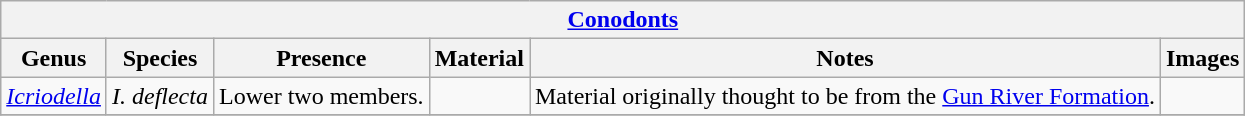<table class="wikitable" align="center">
<tr>
<th colspan="6" align="center"><strong><a href='#'>Conodonts</a></strong></th>
</tr>
<tr>
<th>Genus</th>
<th>Species</th>
<th>Presence</th>
<th><strong>Material</strong></th>
<th>Notes</th>
<th>Images</th>
</tr>
<tr>
<td><em><a href='#'>Icriodella</a></em></td>
<td><em>I. deflecta</em></td>
<td>Lower two members.</td>
<td></td>
<td>Material originally thought to be from the <a href='#'>Gun River Formation</a>.</td>
<td></td>
</tr>
<tr>
</tr>
</table>
